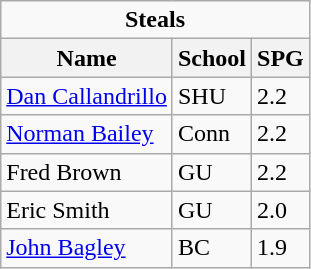<table class="wikitable">
<tr>
<td colspan=3 style="text-align:center;"><strong>Steals</strong></td>
</tr>
<tr>
<th>Name</th>
<th>School</th>
<th>SPG</th>
</tr>
<tr>
<td><a href='#'>Dan Callandrillo</a></td>
<td>SHU</td>
<td>2.2</td>
</tr>
<tr>
<td><a href='#'>Norman Bailey</a></td>
<td>Conn</td>
<td>2.2</td>
</tr>
<tr>
<td>Fred Brown</td>
<td>GU</td>
<td>2.2</td>
</tr>
<tr>
<td>Eric Smith</td>
<td>GU</td>
<td>2.0</td>
</tr>
<tr>
<td><a href='#'>John Bagley</a></td>
<td>BC</td>
<td>1.9</td>
</tr>
</table>
